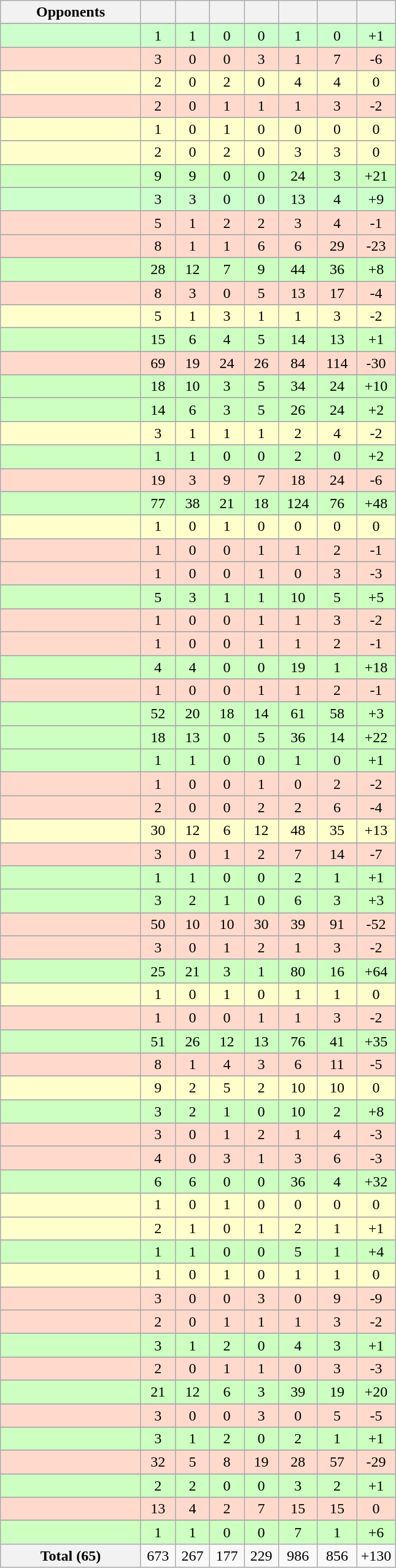<table class="wikitable sortable collapsible collapsed" style="text-align: center; font-size: 100%;">
<tr style="color:black;">
<th style="width:145px;">Opponents</th>
<th width=30></th>
<th width=30></th>
<th width=30></th>
<th width=30></th>
<th width=35></th>
<th width=35></th>
<th width=35></th>
</tr>
<tr>
</tr>
<tr bgcolor="#CCFFCC">
<td style="text-align:left;"></td>
<td>1</td>
<td>1</td>
<td>0</td>
<td>0</td>
<td>1</td>
<td>0</td>
<td>+1</td>
</tr>
<tr>
</tr>
<tr bgcolor="#FFDACC">
<td style="text-align:left;"></td>
<td>3</td>
<td>0</td>
<td>0</td>
<td>3</td>
<td>1</td>
<td>7</td>
<td>-6</td>
</tr>
<tr>
</tr>
<tr bgcolor="#FFFFCC">
<td style="text-align:left;"></td>
<td>2</td>
<td>0</td>
<td>2</td>
<td>0</td>
<td>4</td>
<td>4</td>
<td>0</td>
</tr>
<tr>
</tr>
<tr bgcolor="#FFDACC">
<td style="text-align:left;"></td>
<td>2</td>
<td>0</td>
<td>1</td>
<td>1</td>
<td>1</td>
<td>3</td>
<td>-2</td>
</tr>
<tr>
</tr>
<tr bgcolor="#FFFFCC">
<td style="text-align:left;"></td>
<td>1</td>
<td>0</td>
<td>1</td>
<td>0</td>
<td>0</td>
<td>0</td>
<td>0</td>
</tr>
<tr>
</tr>
<tr bgcolor="#FFFFCC">
<td style="text-align:left;"></td>
<td>2</td>
<td>0</td>
<td>2</td>
<td>0</td>
<td>3</td>
<td>3</td>
<td>0</td>
</tr>
<tr>
</tr>
<tr bgcolor="#CCFFC">
<td style="text-align:left;"></td>
<td>9</td>
<td>9</td>
<td>0</td>
<td>0</td>
<td>24</td>
<td>3</td>
<td>+21</td>
</tr>
<tr>
</tr>
<tr bgcolor="#CCFFCC">
<td style="text-align:left;"></td>
<td>3</td>
<td>3</td>
<td>0</td>
<td>0</td>
<td>13</td>
<td>4</td>
<td>+9</td>
</tr>
<tr>
</tr>
<tr bgcolor="#FFDACC">
<td style="text-align:left;"></td>
<td>5</td>
<td>1</td>
<td>2</td>
<td>2</td>
<td>3</td>
<td>4</td>
<td>-1</td>
</tr>
<tr>
</tr>
<tr bgcolor="#FFDACC">
<td style="text-align:left;"></td>
<td>8</td>
<td>1</td>
<td>1</td>
<td>6</td>
<td>6</td>
<td>29</td>
<td>-23</td>
</tr>
<tr>
</tr>
<tr bgcolor="#CCFFC">
<td style="text-align:left;"></td>
<td>28</td>
<td>12</td>
<td>7</td>
<td>9</td>
<td>44</td>
<td>36</td>
<td>+8</td>
</tr>
<tr>
</tr>
<tr bgcolor="#FFDACC">
<td style="text-align:left;"></td>
<td>8</td>
<td>3</td>
<td>0</td>
<td>5</td>
<td>13</td>
<td>17</td>
<td>-4</td>
</tr>
<tr>
</tr>
<tr bgcolor="#FFFFCC">
<td style="text-align:left;"></td>
<td>5</td>
<td>1</td>
<td>3</td>
<td>1</td>
<td>1</td>
<td>3</td>
<td>-2</td>
</tr>
<tr>
</tr>
<tr bgcolor="#CCFFC">
<td style="text-align:left;"></td>
<td>15</td>
<td>6</td>
<td>4</td>
<td>5</td>
<td>14</td>
<td>13</td>
<td>+1</td>
</tr>
<tr>
</tr>
<tr bgcolor="#FFDACC">
<td style="text-align:left;"></td>
<td>69</td>
<td>19</td>
<td>24</td>
<td>26</td>
<td>84</td>
<td>114</td>
<td>-30</td>
</tr>
<tr>
</tr>
<tr bgcolor="#CCFFC">
<td style="text-align:left;"></td>
<td>18</td>
<td>10</td>
<td>3</td>
<td>5</td>
<td>34</td>
<td>24</td>
<td>+10</td>
</tr>
<tr>
</tr>
<tr bgcolor="#CCFFC">
<td style="text-align:left;"></td>
<td>14</td>
<td>6</td>
<td>3</td>
<td>5</td>
<td>26</td>
<td>24</td>
<td>+2</td>
</tr>
<tr>
</tr>
<tr bgcolor="#FFFFCC">
<td style="text-align:left;"></td>
<td>3</td>
<td>1</td>
<td>1</td>
<td>1</td>
<td>2</td>
<td>4</td>
<td>-2</td>
</tr>
<tr>
</tr>
<tr bgcolor="#CCFFC">
<td style="text-align:left;"></td>
<td>1</td>
<td>1</td>
<td>0</td>
<td>0</td>
<td>2</td>
<td>0</td>
<td>+2</td>
</tr>
<tr>
</tr>
<tr bgcolor="#FFDACC">
<td style="text-align:left;"></td>
<td>19</td>
<td>3</td>
<td>9</td>
<td>7</td>
<td>18</td>
<td>24</td>
<td>-6</td>
</tr>
<tr>
</tr>
<tr bgcolor="#CCFFC">
<td style="text-align:left;"></td>
<td>77</td>
<td>38</td>
<td>21</td>
<td>18</td>
<td>124</td>
<td>76</td>
<td>+48</td>
</tr>
<tr>
</tr>
<tr bgcolor="#FFFFCC">
<td style="text-align:left;"></td>
<td>1</td>
<td>0</td>
<td>1</td>
<td>0</td>
<td>0</td>
<td>0</td>
<td>0</td>
</tr>
<tr>
</tr>
<tr bgcolor="#FFDACC">
<td style="text-align:left;"></td>
<td>1</td>
<td>0</td>
<td>0</td>
<td>1</td>
<td>1</td>
<td>2</td>
<td>-1</td>
</tr>
<tr>
</tr>
<tr bgcolor="#FFDACC">
<td style="text-align:left;"></td>
<td>1</td>
<td>0</td>
<td>0</td>
<td>1</td>
<td>0</td>
<td>3</td>
<td>-3</td>
</tr>
<tr>
</tr>
<tr bgcolor="#CCFFC">
<td style="text-align:left;"></td>
<td>5</td>
<td>3</td>
<td>1</td>
<td>1</td>
<td>10</td>
<td>5</td>
<td>+5</td>
</tr>
<tr>
</tr>
<tr bgcolor="#FFDACC">
<td style="text-align:left;"></td>
<td>1</td>
<td>0</td>
<td>0</td>
<td>1</td>
<td>1</td>
<td>3</td>
<td>-2</td>
</tr>
<tr>
</tr>
<tr bgcolor="#FFDACC">
<td style="text-align:left;"></td>
<td>1</td>
<td>0</td>
<td>0</td>
<td>1</td>
<td>1</td>
<td>2</td>
<td>-1</td>
</tr>
<tr>
</tr>
<tr bgcolor="CCFFC">
<td style="text-align:left;"></td>
<td>4</td>
<td>4</td>
<td>0</td>
<td>0</td>
<td>19</td>
<td>1</td>
<td>+18</td>
</tr>
<tr>
</tr>
<tr bgcolor="#FFDACC">
<td style="text-align:left;"></td>
<td>1</td>
<td>0</td>
<td>0</td>
<td>1</td>
<td>1</td>
<td>2</td>
<td>-1</td>
</tr>
<tr>
</tr>
<tr bgcolor="#CCFFC">
<td style="text-align:left;"></td>
<td>52</td>
<td>20</td>
<td>18</td>
<td>14</td>
<td>61</td>
<td>58</td>
<td>+3</td>
</tr>
<tr>
</tr>
<tr bgcolor="#CCFFC">
<td style="text-align:left;"></td>
<td>18</td>
<td>13</td>
<td>0</td>
<td>5</td>
<td>36</td>
<td>14</td>
<td>+22</td>
</tr>
<tr>
</tr>
<tr bgcolor="#CCFFC">
<td style="text-align:left;"></td>
<td>1</td>
<td>1</td>
<td>0</td>
<td>0</td>
<td>1</td>
<td>0</td>
<td>+1</td>
</tr>
<tr>
</tr>
<tr bgcolor="#FFDACC">
<td style="text-align:left;"></td>
<td>1</td>
<td>0</td>
<td>0</td>
<td>1</td>
<td>0</td>
<td>2</td>
<td>-2</td>
</tr>
<tr>
</tr>
<tr bgcolor="#FFDACC">
<td style="text-align:left;"></td>
<td>2</td>
<td>0</td>
<td>0</td>
<td>2</td>
<td>2</td>
<td>6</td>
<td>-4</td>
</tr>
<tr>
</tr>
<tr bgcolor="#FFFFCC">
<td style="text-align:left;"></td>
<td>30</td>
<td>12</td>
<td>6</td>
<td>12</td>
<td>48</td>
<td>35</td>
<td>+13</td>
</tr>
<tr>
</tr>
<tr bgcolor="#FFDACC">
<td style="text-align:left;"></td>
<td>3</td>
<td>0</td>
<td>1</td>
<td>2</td>
<td>7</td>
<td>14</td>
<td>-7</td>
</tr>
<tr>
</tr>
<tr bgcolor="#CCFFC">
<td style="text-align:left;"></td>
<td>1</td>
<td>1</td>
<td>0</td>
<td>0</td>
<td>2</td>
<td>1</td>
<td>+1</td>
</tr>
<tr>
</tr>
<tr bgcolor="#CCFFC">
<td style="text-align:left;"></td>
<td>3</td>
<td>2</td>
<td>1</td>
<td>0</td>
<td>6</td>
<td>3</td>
<td>+3</td>
</tr>
<tr>
</tr>
<tr bgcolor="#FFDACC">
<td style="text-align:left;"></td>
<td>50</td>
<td>10</td>
<td>10</td>
<td>30</td>
<td>39</td>
<td>91</td>
<td>-52</td>
</tr>
<tr>
</tr>
<tr bgcolor="#FFDACC">
<td style="text-align:left;"></td>
<td>3</td>
<td>0</td>
<td>1</td>
<td>2</td>
<td>1</td>
<td>3</td>
<td>-2</td>
</tr>
<tr>
</tr>
<tr bgcolor="#CCFFC">
<td style="text-align:left;"></td>
<td>25</td>
<td>21</td>
<td>3</td>
<td>1</td>
<td>80</td>
<td>16</td>
<td>+64</td>
</tr>
<tr>
</tr>
<tr bgcolor="#FFFFCC">
<td style="text-align:left;"></td>
<td>1</td>
<td>0</td>
<td>1</td>
<td>0</td>
<td>1</td>
<td>1</td>
<td>0</td>
</tr>
<tr>
</tr>
<tr bgcolor="#FFDACC">
<td style="text-align:left;"></td>
<td>1</td>
<td>0</td>
<td>0</td>
<td>1</td>
<td>1</td>
<td>3</td>
<td>-2</td>
</tr>
<tr>
</tr>
<tr bgcolor="#CCFFC">
<td style="text-align:left;"></td>
<td>51</td>
<td>26</td>
<td>12</td>
<td>13</td>
<td>76</td>
<td>41</td>
<td>+35</td>
</tr>
<tr>
</tr>
<tr bgcolor="#FFDACC">
<td style="text-align:left;"></td>
<td>8</td>
<td>1</td>
<td>4</td>
<td>3</td>
<td>6</td>
<td>11</td>
<td>-5</td>
</tr>
<tr>
</tr>
<tr bgcolor="#FFFFCC">
<td style="text-align:left;"></td>
<td>9</td>
<td>2</td>
<td>5</td>
<td>2</td>
<td>10</td>
<td>10</td>
<td>0</td>
</tr>
<tr>
</tr>
<tr bgcolor="#CCFFC">
<td style="text-align:left;"></td>
<td>3</td>
<td>2</td>
<td>1</td>
<td>0</td>
<td>10</td>
<td>2</td>
<td>+8</td>
</tr>
<tr>
</tr>
<tr bgcolor="#FFDACC">
<td style="text-align:left;"></td>
<td>3</td>
<td>0</td>
<td>1</td>
<td>2</td>
<td>1</td>
<td>4</td>
<td>-3</td>
</tr>
<tr>
</tr>
<tr bgcolor="#FFDACC">
<td style="text-align:left;"></td>
<td>4</td>
<td>0</td>
<td>3</td>
<td>1</td>
<td>3</td>
<td>6</td>
<td>-3</td>
</tr>
<tr>
</tr>
<tr bgcolor="#CCFFC">
<td style="text-align:left;"></td>
<td>6</td>
<td>6</td>
<td>0</td>
<td>0</td>
<td>36</td>
<td>4</td>
<td>+32</td>
</tr>
<tr>
</tr>
<tr bgcolor="#FFFFCC">
<td style="text-align:left;"></td>
<td>1</td>
<td>0</td>
<td>1</td>
<td>0</td>
<td>0</td>
<td>0</td>
<td>0</td>
</tr>
<tr>
</tr>
<tr bgcolor="#FFFFCC">
<td style="text-align:left;"></td>
<td>2</td>
<td>1</td>
<td>0</td>
<td>1</td>
<td>2</td>
<td>1</td>
<td>+1</td>
</tr>
<tr>
</tr>
<tr bgcolor="#CCFFC">
<td style="text-align:left;"></td>
<td>1</td>
<td>1</td>
<td>0</td>
<td>0</td>
<td>5</td>
<td>1</td>
<td>+4</td>
</tr>
<tr>
</tr>
<tr bgcolor="#FFFFCC">
<td style="text-align:left;"></td>
<td>1</td>
<td>0</td>
<td>1</td>
<td>0</td>
<td>1</td>
<td>1</td>
<td>0</td>
</tr>
<tr>
</tr>
<tr bgcolor="#FFDACC">
<td style="text-align:left;"></td>
<td>3</td>
<td>0</td>
<td>0</td>
<td>3</td>
<td>0</td>
<td>9</td>
<td>-9</td>
</tr>
<tr>
</tr>
<tr bgcolor="#FFDACC">
<td style="text-align:left;"></td>
<td>2</td>
<td>0</td>
<td>1</td>
<td>1</td>
<td>1</td>
<td>3</td>
<td>-2</td>
</tr>
<tr>
</tr>
<tr bgcolor="#CCFFC">
<td style="text-align:left;"></td>
<td>3</td>
<td>1</td>
<td>2</td>
<td>0</td>
<td>4</td>
<td>3</td>
<td>+1</td>
</tr>
<tr>
</tr>
<tr bgcolor="#FFDACC">
<td style="text-align:left;"></td>
<td>2</td>
<td>0</td>
<td>1</td>
<td>1</td>
<td>0</td>
<td>3</td>
<td>-3</td>
</tr>
<tr>
</tr>
<tr bgcolor="CCFFC">
<td style="text-align:left;"></td>
<td>21</td>
<td>12</td>
<td>6</td>
<td>3</td>
<td>39</td>
<td>19</td>
<td>+20</td>
</tr>
<tr>
</tr>
<tr bgcolor="#FFDACC">
<td style="text-align:left;"></td>
<td>3</td>
<td>0</td>
<td>0</td>
<td>3</td>
<td>0</td>
<td>5</td>
<td>-5</td>
</tr>
<tr>
</tr>
<tr bgcolor="#CCFFC">
<td style="text-align:left;"></td>
<td>3</td>
<td>1</td>
<td>2</td>
<td>0</td>
<td>2</td>
<td>1</td>
<td>+1</td>
</tr>
<tr>
</tr>
<tr bgcolor="FFDACC">
<td style="text-align:left;"></td>
<td>32</td>
<td>5</td>
<td>8</td>
<td>19</td>
<td>28</td>
<td>57</td>
<td>-29</td>
</tr>
<tr>
</tr>
<tr bgcolor="#CCFFC">
<td style="text-align:left;"></td>
<td>2</td>
<td>2</td>
<td>0</td>
<td>0</td>
<td>3</td>
<td>2</td>
<td>+1</td>
</tr>
<tr>
</tr>
<tr bgcolor="#FFDACC">
<td style="text-align:left;"></td>
<td>13</td>
<td>4</td>
<td>2</td>
<td>7</td>
<td>15</td>
<td>15</td>
<td>0</td>
</tr>
<tr>
</tr>
<tr bgcolor="#CCFFC">
<td style="text-align:left;"></td>
<td>1</td>
<td>1</td>
<td>0</td>
<td>0</td>
<td>7</td>
<td>1</td>
<td>+6</td>
</tr>
<tr class="sortbottom">
<th>Total (65)</th>
<td>673</td>
<td>267</td>
<td>177</td>
<td>229</td>
<td>986</td>
<td>856</td>
<td>+130</td>
</tr>
</table>
